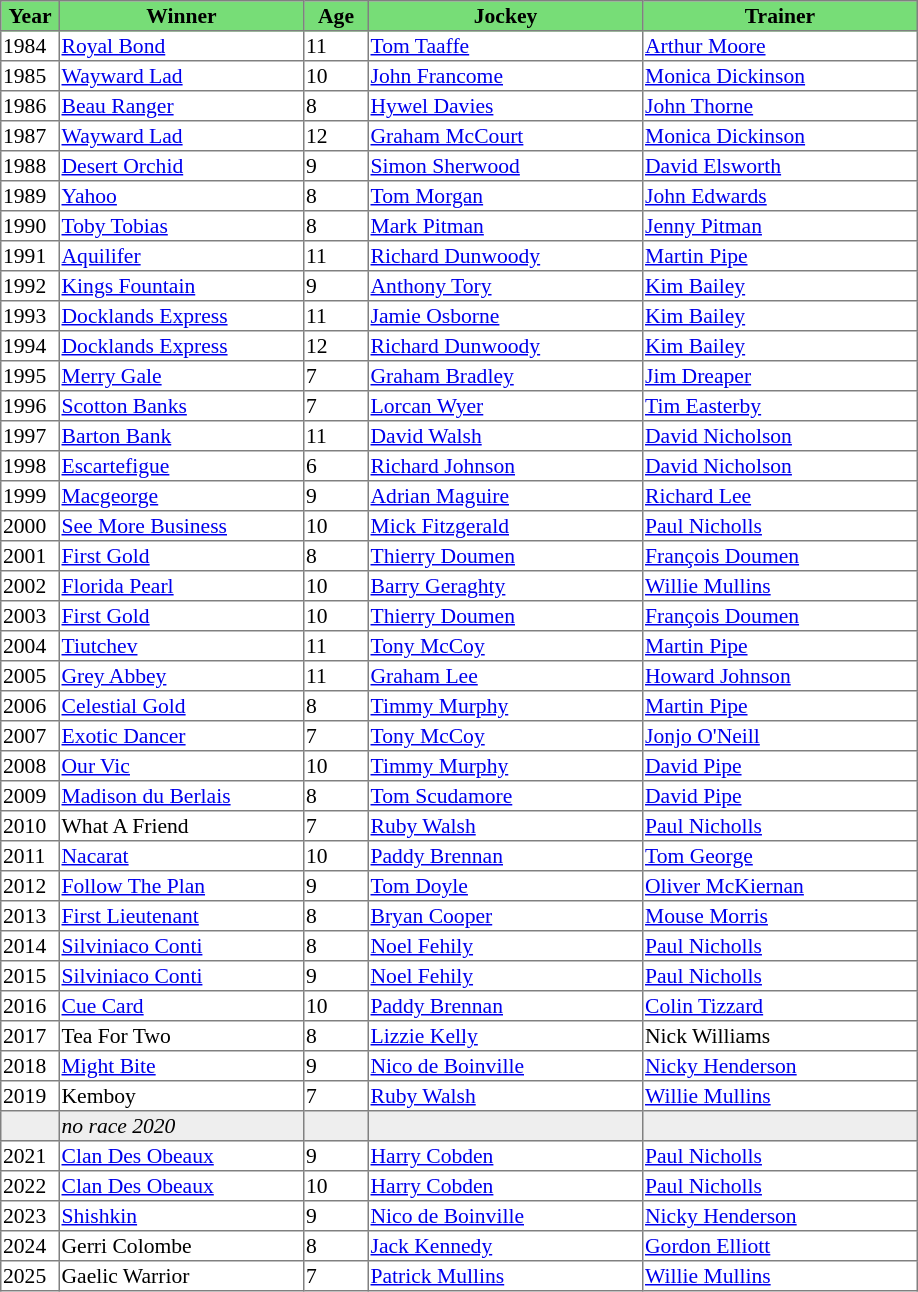<table class = "sortable" | border="1" style="border-collapse: collapse; font-size:90%">
<tr bgcolor="#77dd77" align="center">
<th width="36px"><strong>Year</strong><br></th>
<th width="160px"><strong>Winner</strong><br></th>
<th width="40px"><strong>Age</strong><br></th>
<th width="180px"><strong>Jockey</strong><br></th>
<th width="180px"><strong>Trainer</strong><br></th>
</tr>
<tr>
<td>1984</td>
<td><a href='#'>Royal Bond</a></td>
<td>11</td>
<td><a href='#'>Tom Taaffe</a></td>
<td><a href='#'>Arthur Moore</a></td>
</tr>
<tr>
<td>1985</td>
<td><a href='#'>Wayward Lad</a></td>
<td>10</td>
<td><a href='#'>John Francome</a></td>
<td><a href='#'>Monica Dickinson</a></td>
</tr>
<tr>
<td>1986</td>
<td><a href='#'>Beau Ranger</a></td>
<td>8</td>
<td><a href='#'>Hywel Davies</a></td>
<td><a href='#'>John Thorne</a></td>
</tr>
<tr>
<td>1987</td>
<td><a href='#'>Wayward Lad</a></td>
<td>12</td>
<td><a href='#'>Graham McCourt</a></td>
<td><a href='#'>Monica Dickinson</a></td>
</tr>
<tr>
<td>1988</td>
<td><a href='#'>Desert Orchid</a></td>
<td>9</td>
<td><a href='#'>Simon Sherwood</a></td>
<td><a href='#'>David Elsworth</a></td>
</tr>
<tr>
<td>1989</td>
<td><a href='#'>Yahoo</a></td>
<td>8</td>
<td><a href='#'>Tom Morgan</a></td>
<td><a href='#'>John Edwards</a></td>
</tr>
<tr>
<td>1990</td>
<td><a href='#'>Toby Tobias</a></td>
<td>8</td>
<td><a href='#'>Mark Pitman</a></td>
<td><a href='#'>Jenny Pitman</a></td>
</tr>
<tr>
<td>1991</td>
<td><a href='#'>Aquilifer</a></td>
<td>11</td>
<td><a href='#'>Richard Dunwoody</a></td>
<td><a href='#'>Martin Pipe</a></td>
</tr>
<tr>
<td>1992</td>
<td><a href='#'>Kings Fountain</a></td>
<td>9</td>
<td><a href='#'>Anthony Tory</a></td>
<td><a href='#'>Kim Bailey</a></td>
</tr>
<tr>
<td>1993</td>
<td><a href='#'>Docklands Express</a></td>
<td>11</td>
<td><a href='#'>Jamie Osborne</a></td>
<td><a href='#'>Kim Bailey</a></td>
</tr>
<tr>
<td>1994</td>
<td><a href='#'>Docklands Express</a></td>
<td>12</td>
<td><a href='#'>Richard Dunwoody</a></td>
<td><a href='#'>Kim Bailey</a></td>
</tr>
<tr>
<td>1995</td>
<td><a href='#'>Merry Gale</a></td>
<td>7</td>
<td><a href='#'>Graham Bradley</a></td>
<td><a href='#'>Jim Dreaper</a></td>
</tr>
<tr>
<td>1996</td>
<td><a href='#'>Scotton Banks</a></td>
<td>7</td>
<td><a href='#'>Lorcan Wyer</a></td>
<td><a href='#'>Tim Easterby</a></td>
</tr>
<tr>
<td>1997</td>
<td><a href='#'>Barton Bank</a></td>
<td>11</td>
<td><a href='#'>David Walsh</a></td>
<td><a href='#'>David Nicholson</a></td>
</tr>
<tr>
<td>1998</td>
<td><a href='#'>Escartefigue</a></td>
<td>6</td>
<td><a href='#'>Richard Johnson</a></td>
<td><a href='#'>David Nicholson</a></td>
</tr>
<tr>
<td>1999</td>
<td><a href='#'>Macgeorge</a></td>
<td>9</td>
<td><a href='#'>Adrian Maguire</a></td>
<td><a href='#'>Richard Lee</a></td>
</tr>
<tr>
<td>2000</td>
<td><a href='#'>See More Business</a></td>
<td>10</td>
<td><a href='#'>Mick Fitzgerald</a></td>
<td><a href='#'>Paul Nicholls</a></td>
</tr>
<tr>
<td>2001</td>
<td><a href='#'>First Gold</a></td>
<td>8</td>
<td><a href='#'>Thierry Doumen</a></td>
<td><a href='#'>François Doumen</a></td>
</tr>
<tr>
<td>2002</td>
<td><a href='#'>Florida Pearl</a></td>
<td>10</td>
<td><a href='#'>Barry Geraghty</a></td>
<td><a href='#'>Willie Mullins</a></td>
</tr>
<tr>
<td>2003</td>
<td><a href='#'>First Gold</a></td>
<td>10</td>
<td><a href='#'>Thierry Doumen</a></td>
<td><a href='#'>François Doumen</a></td>
</tr>
<tr>
<td>2004</td>
<td><a href='#'>Tiutchev</a></td>
<td>11</td>
<td><a href='#'>Tony McCoy</a></td>
<td><a href='#'>Martin Pipe</a></td>
</tr>
<tr>
<td>2005</td>
<td><a href='#'>Grey Abbey</a></td>
<td>11</td>
<td><a href='#'>Graham Lee</a></td>
<td><a href='#'>Howard Johnson</a></td>
</tr>
<tr>
<td>2006</td>
<td><a href='#'>Celestial Gold</a></td>
<td>8</td>
<td><a href='#'>Timmy Murphy</a></td>
<td><a href='#'>Martin Pipe</a></td>
</tr>
<tr>
<td>2007</td>
<td><a href='#'>Exotic Dancer</a></td>
<td>7</td>
<td><a href='#'>Tony McCoy</a></td>
<td><a href='#'>Jonjo O'Neill</a></td>
</tr>
<tr>
<td>2008</td>
<td><a href='#'>Our Vic</a></td>
<td>10</td>
<td><a href='#'>Timmy Murphy</a></td>
<td><a href='#'>David Pipe</a></td>
</tr>
<tr>
<td>2009</td>
<td><a href='#'>Madison du Berlais</a></td>
<td>8</td>
<td><a href='#'>Tom Scudamore</a></td>
<td><a href='#'>David Pipe</a></td>
</tr>
<tr>
<td>2010</td>
<td>What A Friend</td>
<td>7</td>
<td><a href='#'>Ruby Walsh</a></td>
<td><a href='#'>Paul Nicholls</a></td>
</tr>
<tr>
<td>2011</td>
<td><a href='#'>Nacarat</a></td>
<td>10</td>
<td><a href='#'>Paddy Brennan</a></td>
<td><a href='#'>Tom George</a></td>
</tr>
<tr>
<td>2012</td>
<td><a href='#'>Follow The Plan</a></td>
<td>9</td>
<td><a href='#'>Tom Doyle</a></td>
<td><a href='#'>Oliver McKiernan</a></td>
</tr>
<tr>
<td>2013</td>
<td><a href='#'>First Lieutenant</a></td>
<td>8</td>
<td><a href='#'>Bryan Cooper</a></td>
<td><a href='#'>Mouse Morris</a></td>
</tr>
<tr>
<td>2014</td>
<td><a href='#'>Silviniaco Conti</a></td>
<td>8</td>
<td><a href='#'>Noel Fehily</a></td>
<td><a href='#'>Paul Nicholls</a></td>
</tr>
<tr>
<td>2015</td>
<td><a href='#'>Silviniaco Conti</a></td>
<td>9</td>
<td><a href='#'>Noel Fehily</a></td>
<td><a href='#'>Paul Nicholls</a></td>
</tr>
<tr>
<td>2016</td>
<td><a href='#'>Cue Card</a></td>
<td>10</td>
<td><a href='#'>Paddy Brennan</a></td>
<td><a href='#'>Colin Tizzard</a></td>
</tr>
<tr>
<td>2017</td>
<td>Tea For Two</td>
<td>8</td>
<td><a href='#'>Lizzie Kelly</a></td>
<td>Nick Williams</td>
</tr>
<tr>
<td>2018</td>
<td><a href='#'>Might Bite</a></td>
<td>9</td>
<td><a href='#'>Nico de Boinville</a></td>
<td><a href='#'>Nicky Henderson</a></td>
</tr>
<tr>
<td>2019</td>
<td>Kemboy</td>
<td>7</td>
<td><a href='#'>Ruby Walsh</a></td>
<td><a href='#'>Willie Mullins</a></td>
</tr>
<tr bgcolor="#eeeeee">
<td data-sort-value="2020"></td>
<td><em>no race 2020</em> </td>
<td></td>
<td></td>
<td></td>
</tr>
<tr>
<td>2021</td>
<td><a href='#'>Clan Des Obeaux</a></td>
<td>9</td>
<td><a href='#'>Harry Cobden</a></td>
<td><a href='#'>Paul Nicholls</a></td>
</tr>
<tr>
<td>2022</td>
<td><a href='#'>Clan Des Obeaux</a></td>
<td>10</td>
<td><a href='#'>Harry Cobden</a></td>
<td><a href='#'>Paul Nicholls</a></td>
</tr>
<tr>
<td>2023</td>
<td><a href='#'>Shishkin</a></td>
<td>9</td>
<td><a href='#'>Nico de Boinville</a></td>
<td><a href='#'>Nicky Henderson</a></td>
</tr>
<tr>
<td>2024</td>
<td>Gerri Colombe</td>
<td>8</td>
<td><a href='#'>Jack Kennedy</a></td>
<td><a href='#'>Gordon Elliott</a></td>
</tr>
<tr>
<td>2025</td>
<td>Gaelic Warrior</td>
<td>7</td>
<td><a href='#'>Patrick Mullins</a></td>
<td><a href='#'>Willie Mullins</a></td>
</tr>
</table>
